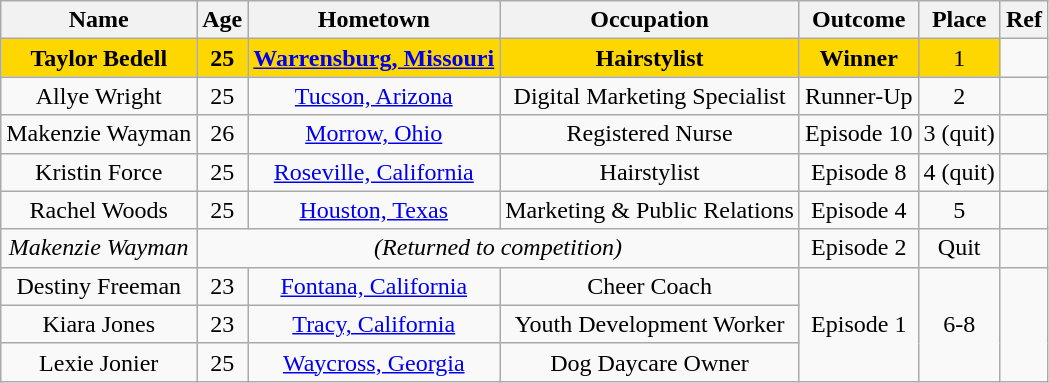<table class="wikitable sortable" style="text-align:center; ">
<tr>
<th>Name</th>
<th>Age</th>
<th>Hometown</th>
<th>Occupation</th>
<th>Outcome</th>
<th>Place</th>
<th>Ref</th>
</tr>
<tr>
<td bgcolor="gold"><strong>Taylor Bedell</strong></td>
<td bgcolor="gold"><strong>25</strong></td>
<td bgcolor="gold"><strong><a href='#'>Warrensburg, Missouri</a></strong></td>
<td bgcolor="gold"><strong>Hairstylist</strong></td>
<td bgcolor="gold"><strong>Winner</strong></td>
<td bgcolor="gold">1</td>
<td></td>
</tr>
<tr>
<td>Allye Wright</td>
<td>25</td>
<td><a href='#'>Tucson, Arizona</a></td>
<td>Digital Marketing Specialist</td>
<td>Runner-Up</td>
<td>2</td>
<td></td>
</tr>
<tr>
<td>Makenzie Wayman</td>
<td>26</td>
<td><a href='#'>Morrow, Ohio</a></td>
<td>Registered Nurse</td>
<td>Episode 10</td>
<td>3 (quit)</td>
<td></td>
</tr>
<tr>
<td>Kristin Force</td>
<td>25</td>
<td><a href='#'>Roseville, California</a></td>
<td>Hairstylist</td>
<td>Episode 8</td>
<td>4 (quit)</td>
<td></td>
</tr>
<tr>
<td>Rachel Woods</td>
<td>25</td>
<td><a href='#'>Houston, Texas</a></td>
<td>Marketing & Public Relations</td>
<td>Episode 4</td>
<td>5</td>
<td></td>
</tr>
<tr>
<td><em>Makenzie Wayman</em></td>
<td colspan="3"><em>(Returned to competition)</em></td>
<td>Episode 2</td>
<td>Quit</td>
<td></td>
</tr>
<tr>
<td>Destiny Freeman</td>
<td>23</td>
<td><a href='#'>Fontana, California</a></td>
<td>Cheer Coach</td>
<td rowspan="3">Episode 1</td>
<td rowspan="3">6-8</td>
<td rowspan="3"></td>
</tr>
<tr>
<td>Kiara Jones</td>
<td>23</td>
<td><a href='#'>Tracy, California</a></td>
<td>Youth Development Worker</td>
</tr>
<tr>
<td>Lexie Jonier</td>
<td>25</td>
<td><a href='#'>Waycross, Georgia</a></td>
<td>Dog Daycare Owner</td>
</tr>
</table>
